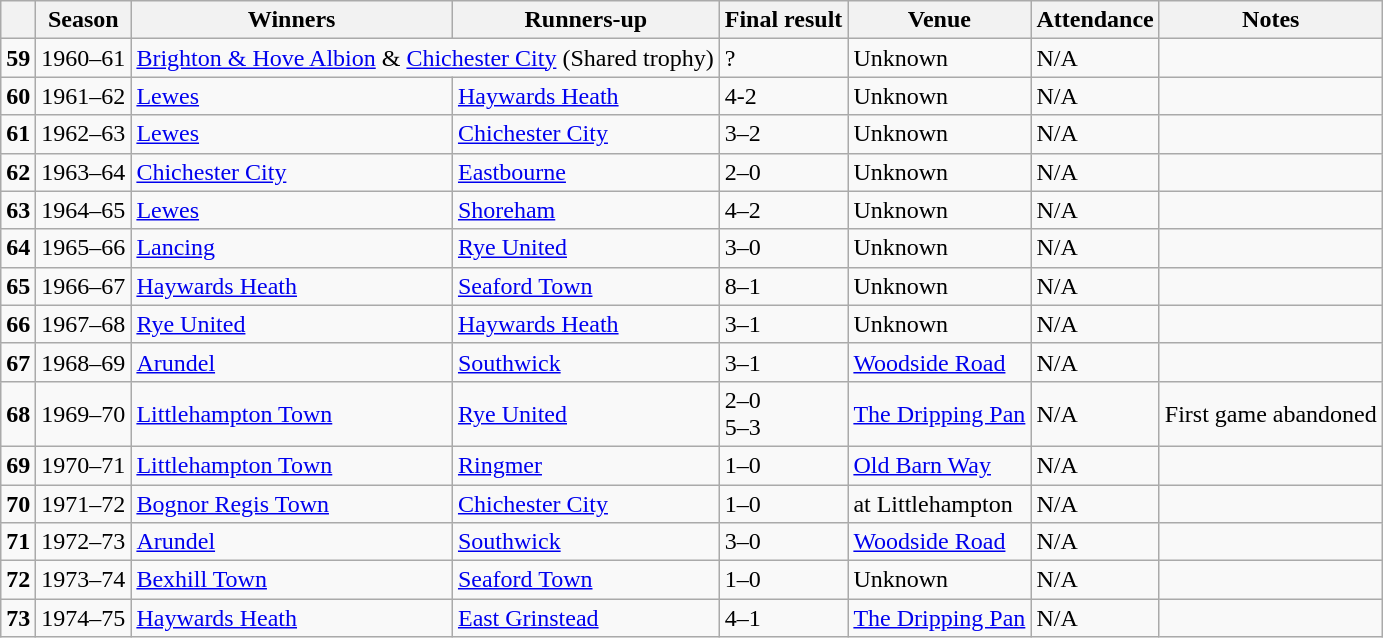<table class=wikitable>
<tr>
<th></th>
<th>Season</th>
<th>Winners</th>
<th>Runners-up</th>
<th>Final result</th>
<th>Venue</th>
<th>Attendance</th>
<th>Notes</th>
</tr>
<tr>
<td><strong>59</strong></td>
<td>1960–61</td>
<td colspan=2><a href='#'>Brighton & Hove Albion</a> & <a href='#'>Chichester City</a> (Shared trophy)</td>
<td>?</td>
<td>Unknown</td>
<td>N/A</td>
<td></td>
</tr>
<tr>
<td><strong>60</strong></td>
<td>1961–62</td>
<td><a href='#'>Lewes</a></td>
<td><a href='#'>Haywards Heath</a></td>
<td>4-2</td>
<td>Unknown</td>
<td>N/A</td>
<td></td>
</tr>
<tr>
<td><strong>61</strong></td>
<td>1962–63</td>
<td><a href='#'>Lewes</a></td>
<td><a href='#'>Chichester City</a></td>
<td>3–2</td>
<td>Unknown</td>
<td>N/A</td>
<td></td>
</tr>
<tr>
<td><strong>62</strong></td>
<td>1963–64</td>
<td><a href='#'>Chichester City</a></td>
<td><a href='#'>Eastbourne</a></td>
<td>2–0</td>
<td>Unknown</td>
<td>N/A</td>
<td></td>
</tr>
<tr>
<td><strong>63</strong></td>
<td>1964–65</td>
<td><a href='#'>Lewes</a></td>
<td><a href='#'>Shoreham</a></td>
<td>4–2</td>
<td>Unknown</td>
<td>N/A</td>
<td></td>
</tr>
<tr>
<td><strong>64</strong></td>
<td>1965–66</td>
<td><a href='#'>Lancing</a></td>
<td><a href='#'>Rye United</a></td>
<td>3–0</td>
<td>Unknown</td>
<td>N/A</td>
<td></td>
</tr>
<tr>
<td><strong>65</strong></td>
<td>1966–67</td>
<td><a href='#'>Haywards Heath</a></td>
<td><a href='#'>Seaford Town</a></td>
<td>8–1</td>
<td>Unknown</td>
<td>N/A</td>
<td></td>
</tr>
<tr>
<td><strong>66</strong></td>
<td>1967–68</td>
<td><a href='#'>Rye United</a></td>
<td><a href='#'>Haywards Heath</a></td>
<td>3–1</td>
<td>Unknown</td>
<td>N/A</td>
<td></td>
</tr>
<tr>
<td><strong>67</strong></td>
<td>1968–69</td>
<td><a href='#'>Arundel</a></td>
<td><a href='#'>Southwick</a></td>
<td>3–1</td>
<td><a href='#'>Woodside Road</a></td>
<td>N/A</td>
<td></td>
</tr>
<tr>
<td><strong>68</strong></td>
<td>1969–70</td>
<td><a href='#'>Littlehampton Town</a></td>
<td><a href='#'>Rye United</a></td>
<td>2–0<br>5–3</td>
<td><a href='#'>The Dripping Pan</a></td>
<td>N/A</td>
<td>First game abandoned</td>
</tr>
<tr>
<td><strong>69</strong></td>
<td>1970–71</td>
<td><a href='#'>Littlehampton Town</a></td>
<td><a href='#'>Ringmer</a></td>
<td>1–0</td>
<td><a href='#'>Old Barn Way</a></td>
<td>N/A</td>
<td></td>
</tr>
<tr>
<td><strong>70</strong></td>
<td>1971–72</td>
<td><a href='#'>Bognor Regis Town</a></td>
<td><a href='#'>Chichester City</a></td>
<td>1–0</td>
<td>at Littlehampton</td>
<td>N/A</td>
<td></td>
</tr>
<tr>
<td><strong>71</strong></td>
<td>1972–73</td>
<td><a href='#'>Arundel</a></td>
<td><a href='#'>Southwick</a></td>
<td>3–0</td>
<td><a href='#'>Woodside Road</a></td>
<td>N/A</td>
<td></td>
</tr>
<tr>
<td><strong>72</strong></td>
<td>1973–74</td>
<td><a href='#'>Bexhill Town</a></td>
<td><a href='#'>Seaford Town</a></td>
<td>1–0</td>
<td>Unknown</td>
<td>N/A</td>
<td></td>
</tr>
<tr>
<td><strong>73</strong></td>
<td>1974–75</td>
<td><a href='#'>Haywards Heath</a></td>
<td><a href='#'>East Grinstead</a></td>
<td>4–1</td>
<td><a href='#'>The Dripping Pan</a></td>
<td>N/A</td>
<td></td>
</tr>
</table>
